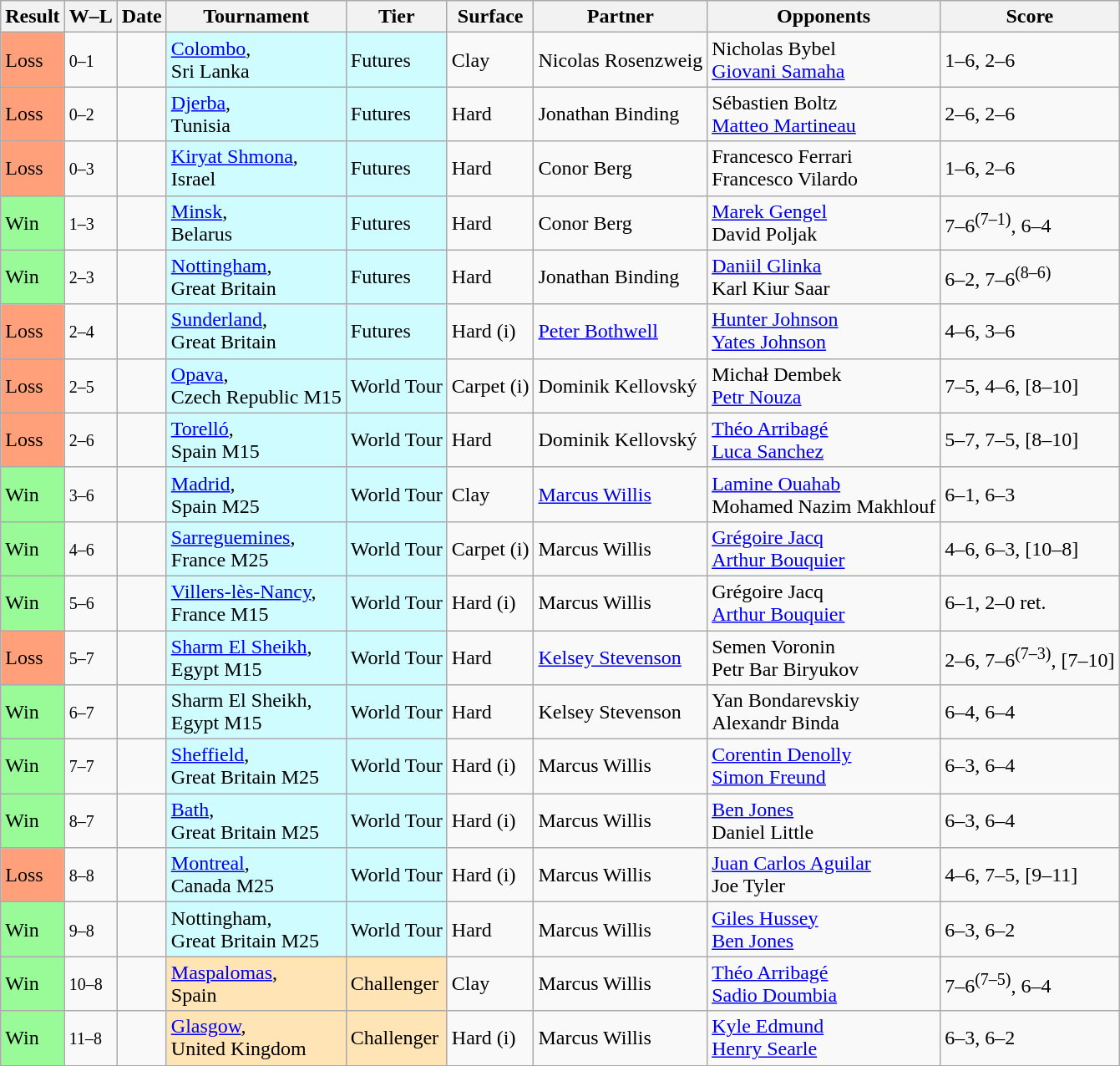<table class="sortable wikitable nowrap">
<tr>
<th>Result</th>
<th class="unsortable">W–L</th>
<th>Date</th>
<th>Tournament</th>
<th>Tier</th>
<th>Surface</th>
<th>Partner</th>
<th>Opponents</th>
<th class="unsortable">Score</th>
</tr>
<tr>
<td style="background:#ffa07a;">Loss</td>
<td><small>0–1</small></td>
<td></td>
<td style="background:#cffcff;"><a href='#'>Colombo</a>, <br> Sri Lanka</td>
<td style="background:#cffcff;">Futures</td>
<td>Clay</td>
<td> Nicolas Rosenzweig</td>
<td> Nicholas Bybel<br> <a href='#'>Giovani Samaha</a></td>
<td>1–6, 2–6</td>
</tr>
<tr>
<td style="background:#ffa07a;">Loss</td>
<td><small>0–2</small></td>
<td></td>
<td style="background:#cffcff;"><a href='#'>Djerba</a>, <br> Tunisia</td>
<td style="background:#cffcff;">Futures</td>
<td>Hard</td>
<td> Jonathan Binding</td>
<td> Sébastien Boltz <br> <a href='#'>Matteo Martineau</a></td>
<td>2–6, 2–6</td>
</tr>
<tr>
<td style="background:#ffa07a;">Loss</td>
<td><small>0–3</small></td>
<td></td>
<td style="background:#cffcff;"><a href='#'>Kiryat Shmona</a>, <br> Israel</td>
<td style="background:#cffcff;">Futures</td>
<td>Hard</td>
<td> Conor Berg</td>
<td> Francesco Ferrari  <br> Francesco Vilardo</td>
<td>1–6, 2–6</td>
</tr>
<tr>
<td style="background:#98fb98;">Win</td>
<td><small>1–3</small></td>
<td></td>
<td style="background:#cffcff;"><a href='#'>Minsk</a>, <br> Belarus</td>
<td style="background:#cffcff;">Futures</td>
<td>Hard</td>
<td> Conor Berg</td>
<td> <a href='#'>Marek Gengel</a><br> David Poljak</td>
<td>7–6<sup>(7–1)</sup>, 6–4</td>
</tr>
<tr>
<td style="background:#98fb98;">Win</td>
<td><small>2–3</small></td>
<td></td>
<td style="background:#cffcff;"><a href='#'>Nottingham</a>, <br> Great Britain</td>
<td style="background:#cffcff;">Futures</td>
<td>Hard</td>
<td> Jonathan Binding</td>
<td> <a href='#'>Daniil Glinka</a><br> Karl Kiur Saar</td>
<td>6–2, 7–6<sup>(8–6)</sup></td>
</tr>
<tr>
<td style="background:#ffa07a;">Loss</td>
<td><small>2–4</small></td>
<td></td>
<td style="background:#cffcff;"><a href='#'>Sunderland</a>, <br> Great Britain</td>
<td style="background:#cffcff;">Futures</td>
<td>Hard (i)</td>
<td> <a href='#'>Peter Bothwell</a></td>
<td> <a href='#'>Hunter Johnson</a><br> <a href='#'>Yates Johnson</a></td>
<td>4–6, 3–6</td>
</tr>
<tr>
<td style="background:#ffa07a;">Loss</td>
<td><small>2–5</small></td>
<td></td>
<td style="background:#cffcff;"><a href='#'>Opava</a>, <br> Czech Republic M15</td>
<td style="background:#cffcff;">World Tour</td>
<td>Carpet (i)</td>
<td> Dominik Kellovský</td>
<td> Michał Dembek<br> <a href='#'>Petr Nouza</a></td>
<td>7–5, 4–6, [8–10]</td>
</tr>
<tr>
<td style="background:#ffa07a;">Loss</td>
<td><small>2–6</small></td>
<td></td>
<td style="background:#cffcff;"><a href='#'>Torelló</a>, <br> Spain M15</td>
<td style="background:#cffcff;">World Tour</td>
<td>Hard</td>
<td> Dominik Kellovský</td>
<td> <a href='#'>Théo Arribagé</a><br> <a href='#'>Luca Sanchez</a></td>
<td>5–7, 7–5, [8–10]</td>
</tr>
<tr>
<td style="background:#98fb98;">Win</td>
<td><small>3–6</small></td>
<td></td>
<td style="background:#cffcff;"><a href='#'>Madrid</a>, <br> Spain M25</td>
<td style="background:#cffcff;">World Tour</td>
<td>Clay</td>
<td> <a href='#'>Marcus Willis</a></td>
<td> <a href='#'>Lamine Ouahab</a><br> Mohamed Nazim Makhlouf</td>
<td>6–1, 6–3</td>
</tr>
<tr>
<td style="background:#98fb98;">Win</td>
<td><small>4–6</small></td>
<td></td>
<td style="background:#cffcff;"><a href='#'>Sarreguemines</a>, <br> France M25</td>
<td style="background:#cffcff;">World Tour</td>
<td>Carpet (i)</td>
<td> Marcus Willis</td>
<td> <a href='#'>Grégoire Jacq</a><br> <a href='#'>Arthur Bouquier</a></td>
<td>4–6, 6–3, [10–8]</td>
</tr>
<tr>
<td style="background:#98fb98;">Win</td>
<td><small>5–6</small></td>
<td></td>
<td style="background:#cffcff;"><a href='#'>Villers-lès-Nancy</a>, <br> France M15</td>
<td style="background:#cffcff;">World Tour</td>
<td>Hard (i)</td>
<td> Marcus Willis</td>
<td> Grégoire Jacq<br> <a href='#'>Arthur Bouquier</a></td>
<td>6–1, 2–0 ret.</td>
</tr>
<tr>
<td style="background:#ffa07a;">Loss</td>
<td><small>5–7</small></td>
<td></td>
<td style="background:#cffcff;"><a href='#'>Sharm El Sheikh</a>, <br> Egypt M15</td>
<td style="background:#cffcff;">World Tour</td>
<td>Hard</td>
<td> <a href='#'>Kelsey Stevenson</a></td>
<td> Semen Voronin<br> Petr Bar Biryukov</td>
<td>2–6, 7–6<sup>(7–3)</sup>, [7–10]</td>
</tr>
<tr>
<td style="background:#98fb98;">Win</td>
<td><small>6–7</small></td>
<td></td>
<td style="background:#cffcff;">Sharm El Sheikh, <br> Egypt M15</td>
<td style="background:#cffcff;">World Tour</td>
<td>Hard</td>
<td> Kelsey Stevenson</td>
<td> Yan Bondarevskiy<br> Alexandr Binda</td>
<td>6–4, 6–4</td>
</tr>
<tr>
<td style="background:#98fb98;">Win</td>
<td><small>7–7</small></td>
<td></td>
<td style="background:#cffcff;"><a href='#'>Sheffield</a>, <br> Great Britain M25</td>
<td style="background:#cffcff;">World Tour</td>
<td>Hard (i)</td>
<td> Marcus Willis</td>
<td> <a href='#'>Corentin Denolly</a><br> <a href='#'>Simon Freund</a></td>
<td>6–3, 6–4</td>
</tr>
<tr>
<td style="background:#98fb98;">Win</td>
<td><small>8–7</small></td>
<td></td>
<td style="background:#cffcff;"><a href='#'>Bath</a>, <br> Great Britain M25</td>
<td style="background:#cffcff;">World Tour</td>
<td>Hard (i)</td>
<td> Marcus Willis</td>
<td> <a href='#'>Ben Jones</a><br> Daniel Little</td>
<td>6–3, 6–4</td>
</tr>
<tr>
<td style="background:#ffa07a;">Loss</td>
<td><small>8–8</small></td>
<td></td>
<td style="background:#cffcff;"><a href='#'>Montreal</a>, <br> Canada M25</td>
<td style="background:#cffcff;">World Tour</td>
<td>Hard (i)</td>
<td> Marcus Willis</td>
<td> <a href='#'>Juan Carlos Aguilar</a> <br> Joe Tyler</td>
<td>4–6, 7–5, [9–11]</td>
</tr>
<tr>
<td style="background:#98fb98;">Win</td>
<td><small>9–8</small></td>
<td></td>
<td style="background:#cffcff;">Nottingham, <br> Great Britain M25</td>
<td style="background:#cffcff;">World Tour</td>
<td>Hard</td>
<td> Marcus Willis</td>
<td> <a href='#'>Giles Hussey</a><br> <a href='#'>Ben Jones</a></td>
<td>6–3, 6–2</td>
</tr>
<tr>
<td style="background:#98fb98;">Win</td>
<td><small>10–8</small></td>
<td><a href='#'></a></td>
<td style="background:moccasin;"><a href='#'>Maspalomas</a>, <br> Spain</td>
<td style="background:moccasin;">Challenger</td>
<td>Clay</td>
<td> Marcus Willis</td>
<td> <a href='#'>Théo Arribagé</a><br> <a href='#'>Sadio Doumbia</a></td>
<td>7–6<sup>(7–5)</sup>, 6–4</td>
</tr>
<tr>
<td style="background:#98fb98;">Win</td>
<td><small>11–8</small></td>
<td><a href='#'></a></td>
<td style="background:moccasin;"><a href='#'>Glasgow</a>, <br> United Kingdom</td>
<td style="background:moccasin;">Challenger</td>
<td>Hard (i)</td>
<td> Marcus Willis</td>
<td> <a href='#'>Kyle Edmund</a><br> <a href='#'>Henry Searle</a></td>
<td>6–3, 6–2</td>
</tr>
</table>
